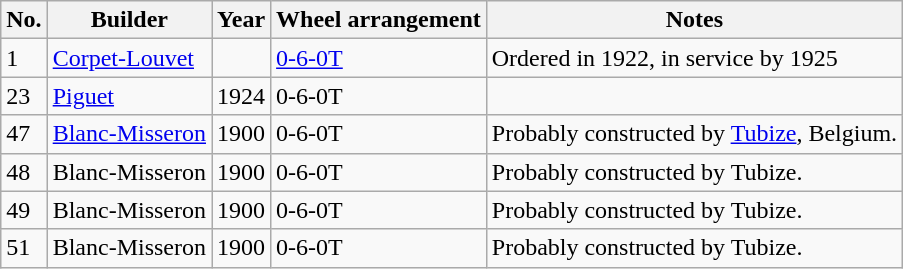<table class="wikitable">
<tr>
<th>No.</th>
<th>Builder</th>
<th>Year</th>
<th>Wheel arrangement</th>
<th>Notes</th>
</tr>
<tr>
<td>1</td>
<td><a href='#'>Corpet-Louvet</a></td>
<td></td>
<td><a href='#'>0-6-0T</a></td>
<td>Ordered in 1922, in service by 1925</td>
</tr>
<tr>
<td>23</td>
<td><a href='#'>Piguet</a></td>
<td>1924</td>
<td>0-6-0T</td>
<td></td>
</tr>
<tr>
<td>47</td>
<td><a href='#'>Blanc-Misseron</a></td>
<td>1900</td>
<td>0-6-0T</td>
<td>Probably constructed by <a href='#'>Tubize</a>, Belgium.</td>
</tr>
<tr>
<td>48</td>
<td>Blanc-Misseron</td>
<td>1900</td>
<td>0-6-0T</td>
<td>Probably constructed by Tubize.</td>
</tr>
<tr>
<td>49</td>
<td>Blanc-Misseron</td>
<td>1900</td>
<td>0-6-0T</td>
<td>Probably constructed by Tubize.</td>
</tr>
<tr>
<td>51</td>
<td>Blanc-Misseron</td>
<td>1900</td>
<td>0-6-0T</td>
<td>Probably constructed by Tubize.</td>
</tr>
</table>
